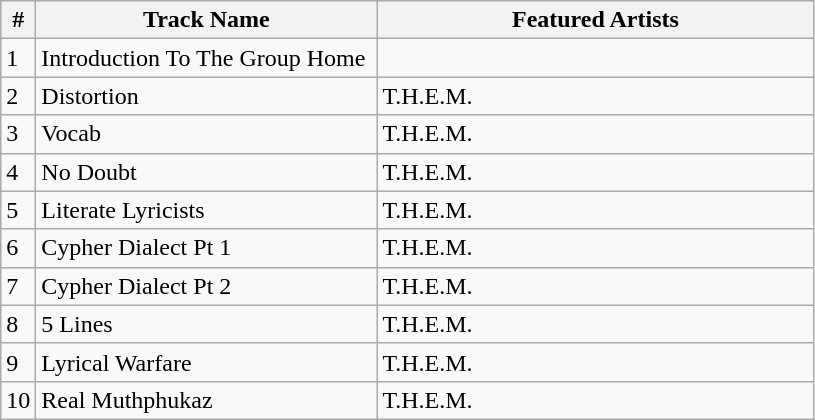<table class="wikitable">
<tr>
<th>#</th>
<th width="220">Track Name</th>
<th width="284">Featured Artists</th>
</tr>
<tr>
<td>1</td>
<td>Introduction To The Group Home</td>
<td></td>
</tr>
<tr>
<td>2</td>
<td>Distortion</td>
<td>T.H.E.M.</td>
</tr>
<tr>
<td>3</td>
<td>Vocab</td>
<td>T.H.E.M.</td>
</tr>
<tr>
<td>4</td>
<td>No Doubt</td>
<td>T.H.E.M.</td>
</tr>
<tr>
<td>5</td>
<td>Literate Lyricists</td>
<td>T.H.E.M.</td>
</tr>
<tr>
<td>6</td>
<td>Cypher Dialect Pt 1</td>
<td>T.H.E.M.</td>
</tr>
<tr>
<td>7</td>
<td>Cypher Dialect Pt 2</td>
<td>T.H.E.M.</td>
</tr>
<tr>
<td>8</td>
<td>5 Lines</td>
<td>T.H.E.M.</td>
</tr>
<tr>
<td>9</td>
<td>Lyrical Warfare</td>
<td>T.H.E.M.</td>
</tr>
<tr>
<td>10</td>
<td>Real Muthphukaz</td>
<td>T.H.E.M.</td>
</tr>
</table>
